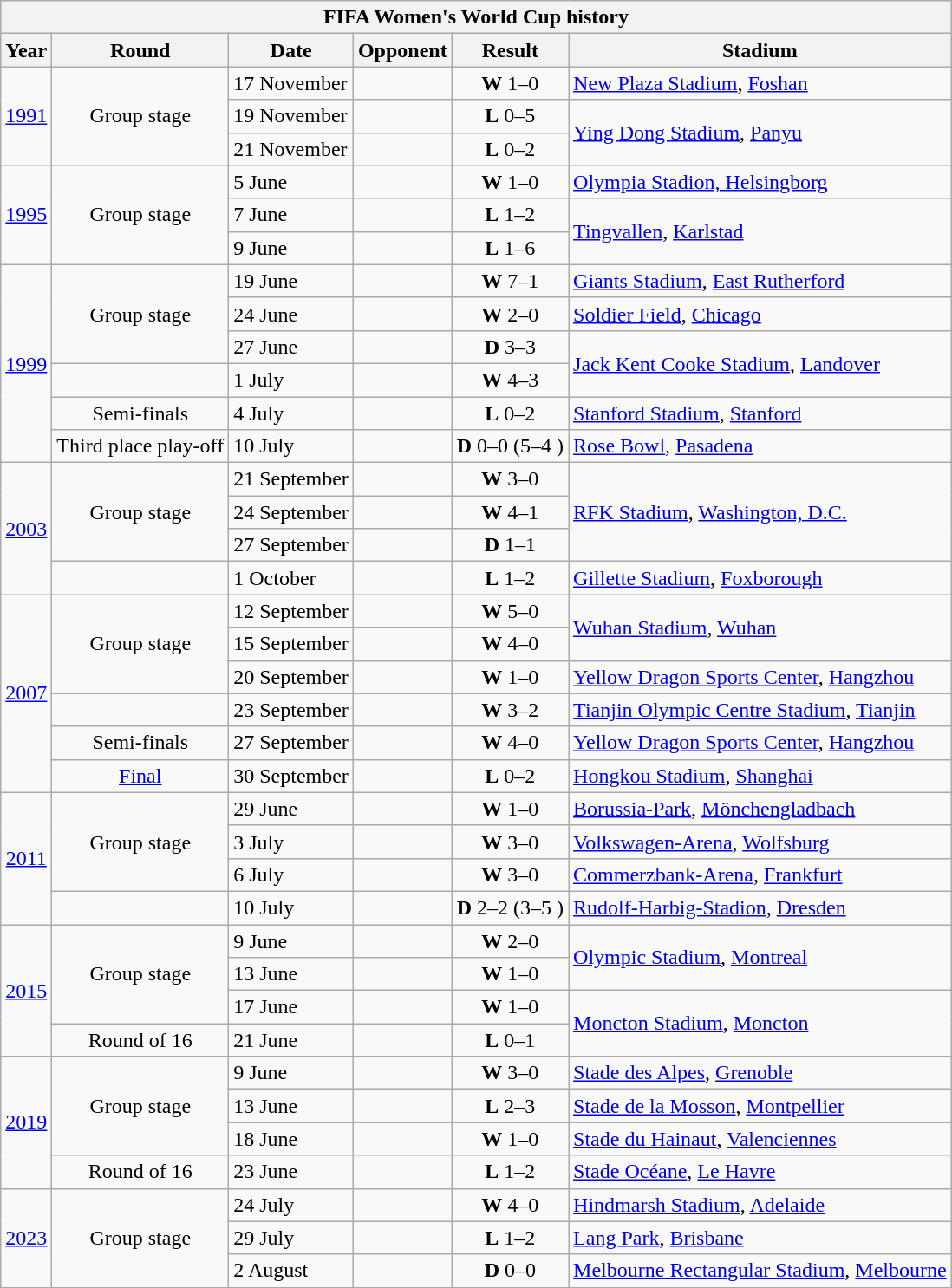<table class="wikitable collapsible collapsed" style="text-align: center;font-size:">
<tr>
<th colspan=6>FIFA Women's World Cup history</th>
</tr>
<tr>
<th>Year</th>
<th>Round</th>
<th>Date</th>
<th>Opponent</th>
<th>Result</th>
<th>Stadium</th>
</tr>
<tr>
<td rowspan=3> <a href='#'>1991</a></td>
<td rowspan=3>Group stage</td>
<td align="left">17 November</td>
<td align="left"></td>
<td><strong>W</strong> 1–0</td>
<td align="left"><a href='#'>New Plaza Stadium</a>, <a href='#'>Foshan</a></td>
</tr>
<tr>
<td align="left">19 November</td>
<td align="left"></td>
<td><strong>L</strong> 0–5</td>
<td rowspan=2 align="left"><a href='#'>Ying Dong Stadium</a>, <a href='#'>Panyu</a></td>
</tr>
<tr>
<td align="left">21 November</td>
<td align="left"></td>
<td><strong>L</strong> 0–2</td>
</tr>
<tr>
<td rowspan=3> <a href='#'>1995</a></td>
<td rowspan=3>Group stage</td>
<td align="left">5 June</td>
<td align="left"></td>
<td><strong>W</strong> 1–0</td>
<td align="left"><a href='#'>Olympia Stadion, Helsingborg</a></td>
</tr>
<tr>
<td align="left">7 June</td>
<td align="left"></td>
<td><strong>L</strong> 1–2</td>
<td rowspan=2 align="left"><a href='#'>Tingvallen</a>, <a href='#'>Karlstad</a></td>
</tr>
<tr>
<td align="left">9 June</td>
<td align="left"></td>
<td><strong>L</strong> 1–6</td>
</tr>
<tr>
<td rowspan=6> <a href='#'>1999</a></td>
<td rowspan=3>Group stage</td>
<td align="left">19 June</td>
<td align="left"></td>
<td><strong>W</strong> 7–1</td>
<td align="left"><a href='#'>Giants Stadium</a>, <a href='#'>East Rutherford</a></td>
</tr>
<tr>
<td align="left">24 June</td>
<td align="left"></td>
<td><strong>W</strong> 2–0</td>
<td align="left"><a href='#'>Soldier Field</a>, <a href='#'>Chicago</a></td>
</tr>
<tr>
<td align="left">27 June</td>
<td align="left"></td>
<td><strong>D</strong> 3–3</td>
<td rowspan=2 align="left"><a href='#'>Jack Kent Cooke Stadium</a>, <a href='#'>Landover</a></td>
</tr>
<tr>
<td></td>
<td align="left">1 July</td>
<td align="left"></td>
<td><strong>W</strong> 4–3 </td>
</tr>
<tr>
<td>Semi-finals</td>
<td align="left">4 July</td>
<td align="left"></td>
<td><strong>L</strong> 0–2</td>
<td align="left"><a href='#'>Stanford Stadium</a>, <a href='#'>Stanford</a></td>
</tr>
<tr>
<td>Third place play-off</td>
<td align="left">10 July</td>
<td align="left"></td>
<td><strong>D</strong> 0–0 (5–4 )</td>
<td align="left"><a href='#'>Rose Bowl</a>, <a href='#'>Pasadena</a></td>
</tr>
<tr>
<td rowspan=4> <a href='#'>2003</a></td>
<td rowspan=3>Group stage</td>
<td align="left">21 September</td>
<td align="left"></td>
<td><strong>W</strong> 3–0</td>
<td rowspan=3 align="left"><a href='#'>RFK Stadium</a>, <a href='#'>Washington, D.C.</a></td>
</tr>
<tr>
<td align="left">24 September</td>
<td align="left"></td>
<td><strong>W</strong> 4–1</td>
</tr>
<tr>
<td align="left">27 September</td>
<td align="left"></td>
<td><strong>D</strong> 1–1</td>
</tr>
<tr>
<td></td>
<td align="left">1 October</td>
<td align="left"></td>
<td><strong>L</strong> 1–2</td>
<td align="left"><a href='#'>Gillette Stadium</a>, <a href='#'>Foxborough</a></td>
</tr>
<tr>
<td rowspan=6> <a href='#'>2007</a></td>
<td rowspan=3>Group stage</td>
<td align="left">12 September</td>
<td align="left"></td>
<td><strong>W</strong> 5–0</td>
<td rowspan=2 align="left"><a href='#'>Wuhan Stadium</a>, <a href='#'>Wuhan</a></td>
</tr>
<tr>
<td align="left">15 September</td>
<td align="left"></td>
<td><strong>W</strong> 4–0</td>
</tr>
<tr>
<td align="left">20 September</td>
<td align="left"></td>
<td><strong>W</strong> 1–0</td>
<td align="left"><a href='#'>Yellow Dragon Sports Center</a>, <a href='#'>Hangzhou</a></td>
</tr>
<tr>
<td></td>
<td align="left">23 September</td>
<td align="left"></td>
<td><strong>W</strong> 3–2</td>
<td align="left"><a href='#'>Tianjin Olympic Centre Stadium</a>, <a href='#'>Tianjin</a></td>
</tr>
<tr>
<td>Semi-finals</td>
<td align="left">27 September</td>
<td align="left"></td>
<td><strong>W</strong> 4–0</td>
<td align="left"><a href='#'>Yellow Dragon Sports Center</a>, <a href='#'>Hangzhou</a></td>
</tr>
<tr>
<td><a href='#'>Final</a></td>
<td align="left">30 September</td>
<td align="left"></td>
<td><strong>L</strong> 0–2</td>
<td align="left"><a href='#'>Hongkou Stadium</a>, <a href='#'>Shanghai</a></td>
</tr>
<tr>
<td rowspan=4> <a href='#'>2011</a></td>
<td rowspan=3>Group stage</td>
<td align="left">29 June</td>
<td align="left"></td>
<td><strong>W</strong> 1–0</td>
<td align="left"><a href='#'>Borussia-Park</a>, <a href='#'>Mönchengladbach</a></td>
</tr>
<tr>
<td align="left">3 July</td>
<td align="left"></td>
<td><strong>W</strong> 3–0</td>
<td align="left"><a href='#'>Volkswagen-Arena</a>, <a href='#'>Wolfsburg</a></td>
</tr>
<tr>
<td align="left">6 July</td>
<td align="left"></td>
<td><strong>W</strong> 3–0</td>
<td align="left"><a href='#'>Commerzbank-Arena</a>, <a href='#'>Frankfurt</a></td>
</tr>
<tr>
<td></td>
<td align="left">10 July</td>
<td align="left"></td>
<td><strong>D</strong> 2–2 (3–5 )</td>
<td align="left"><a href='#'>Rudolf-Harbig-Stadion</a>, <a href='#'>Dresden</a></td>
</tr>
<tr>
<td rowspan=4> <a href='#'>2015</a></td>
<td rowspan=3>Group stage</td>
<td align="left">9 June</td>
<td align="left"></td>
<td><strong>W</strong> 2–0</td>
<td rowspan=2 align="left"><a href='#'>Olympic Stadium</a>, <a href='#'>Montreal</a></td>
</tr>
<tr>
<td align="left">13 June</td>
<td align="left"></td>
<td><strong>W</strong> 1–0</td>
</tr>
<tr>
<td align="left">17 June</td>
<td align="left"></td>
<td><strong>W</strong> 1–0</td>
<td rowspan=2 align="left"><a href='#'>Moncton Stadium</a>, <a href='#'>Moncton</a></td>
</tr>
<tr>
<td>Round of 16</td>
<td align="left">21 June</td>
<td align="left"></td>
<td><strong>L</strong> 0–1</td>
</tr>
<tr>
<td rowspan=4> <a href='#'>2019</a></td>
<td rowspan=3>Group stage</td>
<td align="left">9 June</td>
<td align="left"></td>
<td><strong>W</strong> 3–0</td>
<td align="left"><a href='#'>Stade des Alpes</a>, <a href='#'>Grenoble</a></td>
</tr>
<tr>
<td align="left">13 June</td>
<td align="left"></td>
<td><strong>L</strong> 2–3</td>
<td align="left"><a href='#'>Stade de la Mosson</a>, <a href='#'>Montpellier</a></td>
</tr>
<tr>
<td align="left">18 June</td>
<td align="left"></td>
<td><strong>W</strong> 1–0</td>
<td align="left"><a href='#'>Stade du Hainaut</a>, <a href='#'>Valenciennes</a></td>
</tr>
<tr>
<td>Round of 16</td>
<td align="left">23 June</td>
<td align="left"></td>
<td><strong>L</strong> 1–2 </td>
<td align="left"><a href='#'>Stade Océane</a>, <a href='#'>Le Havre</a></td>
</tr>
<tr>
<td rowspan=3>  <a href='#'>2023</a></td>
<td rowspan=3>Group stage</td>
<td align="left">24 July</td>
<td align="left"></td>
<td><strong>W</strong> 4–0</td>
<td align="left"><a href='#'>Hindmarsh Stadium</a>, <a href='#'>Adelaide</a></td>
</tr>
<tr>
<td align="left">29 July</td>
<td align="left"></td>
<td><strong>L</strong> 1–2</td>
<td align="left"><a href='#'>Lang Park</a>, <a href='#'>Brisbane</a></td>
</tr>
<tr>
<td align="left">2 August</td>
<td align="left"></td>
<td><strong>D</strong> 0–0</td>
<td align="left"><a href='#'>Melbourne Rectangular Stadium</a>, <a href='#'>Melbourne</a></td>
</tr>
</table>
